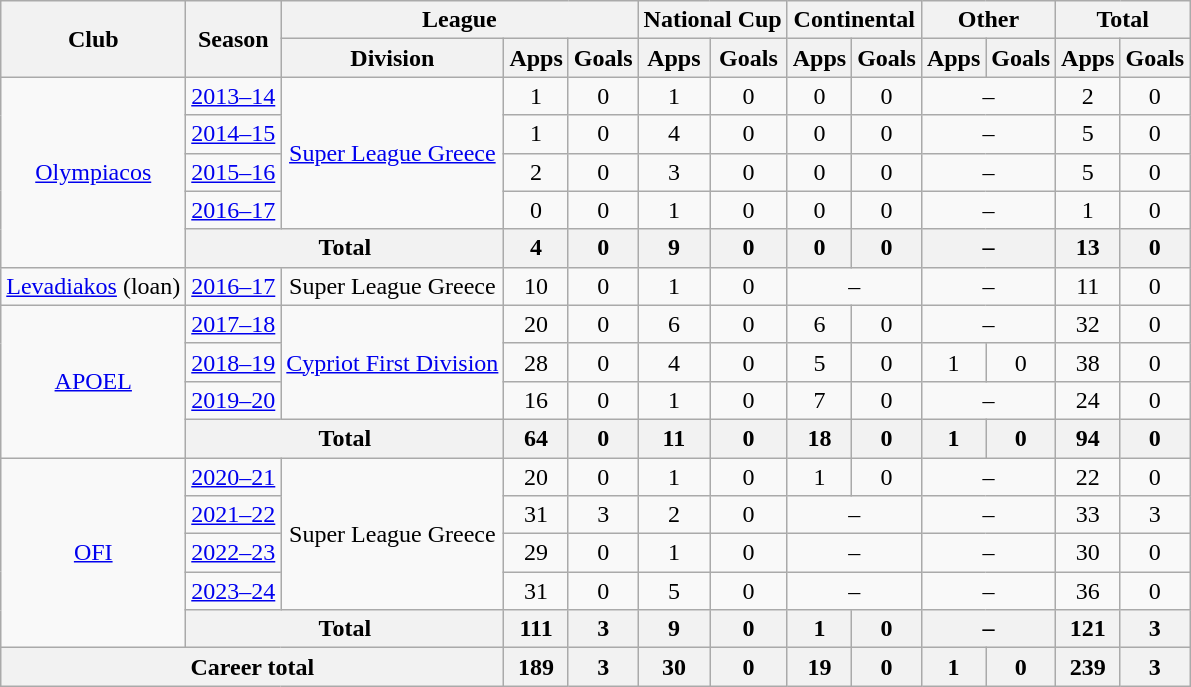<table class="wikitable" style="text-align:center;" font-size:90%">
<tr>
<th rowspan=2>Club</th>
<th rowspan=2>Season</th>
<th colspan=3>League</th>
<th colspan=2>National Cup</th>
<th colspan=2>Continental</th>
<th colspan=2>Other</th>
<th colspan=2>Total</th>
</tr>
<tr>
<th>Division</th>
<th>Apps</th>
<th>Goals</th>
<th>Apps</th>
<th>Goals</th>
<th>Apps</th>
<th>Goals</th>
<th>Apps</th>
<th>Goals</th>
<th>Apps</th>
<th>Goals</th>
</tr>
<tr>
<td rowspan="5"><a href='#'>Olympiacos</a></td>
<td><a href='#'>2013–14</a></td>
<td rowspan="4"><a href='#'>Super League Greece</a></td>
<td>1</td>
<td>0</td>
<td>1</td>
<td>0</td>
<td>0</td>
<td>0</td>
<td colspan="2">–</td>
<td>2</td>
<td>0</td>
</tr>
<tr>
<td><a href='#'>2014–15</a></td>
<td>1</td>
<td>0</td>
<td>4</td>
<td>0</td>
<td>0</td>
<td>0</td>
<td colspan="2">–</td>
<td>5</td>
<td>0</td>
</tr>
<tr>
<td><a href='#'>2015–16</a></td>
<td>2</td>
<td>0</td>
<td>3</td>
<td>0</td>
<td>0</td>
<td>0</td>
<td colspan="2">–</td>
<td>5</td>
<td>0</td>
</tr>
<tr>
<td><a href='#'>2016–17</a></td>
<td>0</td>
<td>0</td>
<td>1</td>
<td>0</td>
<td>0</td>
<td>0</td>
<td colspan="2">–</td>
<td>1</td>
<td>0</td>
</tr>
<tr>
<th colspan="2">Total</th>
<th>4</th>
<th>0</th>
<th>9</th>
<th>0</th>
<th>0</th>
<th>0</th>
<th colspan="2">–</th>
<th>13</th>
<th>0</th>
</tr>
<tr>
<td><a href='#'>Levadiakos</a> (loan)</td>
<td><a href='#'>2016–17</a></td>
<td>Super League Greece</td>
<td>10</td>
<td>0</td>
<td>1</td>
<td>0</td>
<td colspan="2">–</td>
<td colspan="2">–</td>
<td>11</td>
<td>0</td>
</tr>
<tr>
<td rowspan="4"><a href='#'>APOEL</a></td>
<td><a href='#'>2017–18</a></td>
<td rowspan="3"><a href='#'>Cypriot First Division</a></td>
<td>20</td>
<td>0</td>
<td>6</td>
<td>0</td>
<td>6</td>
<td>0</td>
<td colspan="2">–</td>
<td>32</td>
<td>0</td>
</tr>
<tr>
<td><a href='#'>2018–19</a></td>
<td>28</td>
<td>0</td>
<td>4</td>
<td>0</td>
<td>5</td>
<td>0</td>
<td>1</td>
<td>0</td>
<td>38</td>
<td>0</td>
</tr>
<tr>
<td><a href='#'>2019–20</a></td>
<td>16</td>
<td>0</td>
<td>1</td>
<td>0</td>
<td>7</td>
<td>0</td>
<td colspan="2">–</td>
<td>24</td>
<td>0</td>
</tr>
<tr>
<th colspan="2">Total</th>
<th>64</th>
<th>0</th>
<th>11</th>
<th>0</th>
<th>18</th>
<th>0</th>
<th>1</th>
<th>0</th>
<th>94</th>
<th>0</th>
</tr>
<tr>
<td rowspan="5"><a href='#'>OFI</a></td>
<td><a href='#'>2020–21</a></td>
<td rowspan="4">Super League Greece</td>
<td>20</td>
<td>0</td>
<td>1</td>
<td>0</td>
<td>1</td>
<td>0</td>
<td colspan="2">–</td>
<td>22</td>
<td>0</td>
</tr>
<tr>
<td><a href='#'>2021–22</a></td>
<td>31</td>
<td>3</td>
<td>2</td>
<td>0</td>
<td colspan="2">–</td>
<td colspan="2">–</td>
<td>33</td>
<td>3</td>
</tr>
<tr>
<td><a href='#'>2022–23</a></td>
<td>29</td>
<td>0</td>
<td>1</td>
<td>0</td>
<td colspan="2">–</td>
<td colspan="2">–</td>
<td>30</td>
<td>0</td>
</tr>
<tr>
<td><a href='#'>2023–24</a></td>
<td>31</td>
<td>0</td>
<td>5</td>
<td>0</td>
<td colspan="2">–</td>
<td colspan="2">–</td>
<td>36</td>
<td>0</td>
</tr>
<tr>
<th colspan="2">Total</th>
<th>111</th>
<th>3</th>
<th>9</th>
<th>0</th>
<th>1</th>
<th>0</th>
<th colspan="2">–</th>
<th>121</th>
<th>3</th>
</tr>
<tr>
<th colspan=3>Career total</th>
<th>189</th>
<th>3</th>
<th>30</th>
<th>0</th>
<th>19</th>
<th>0</th>
<th>1</th>
<th>0</th>
<th>239</th>
<th>3</th>
</tr>
</table>
